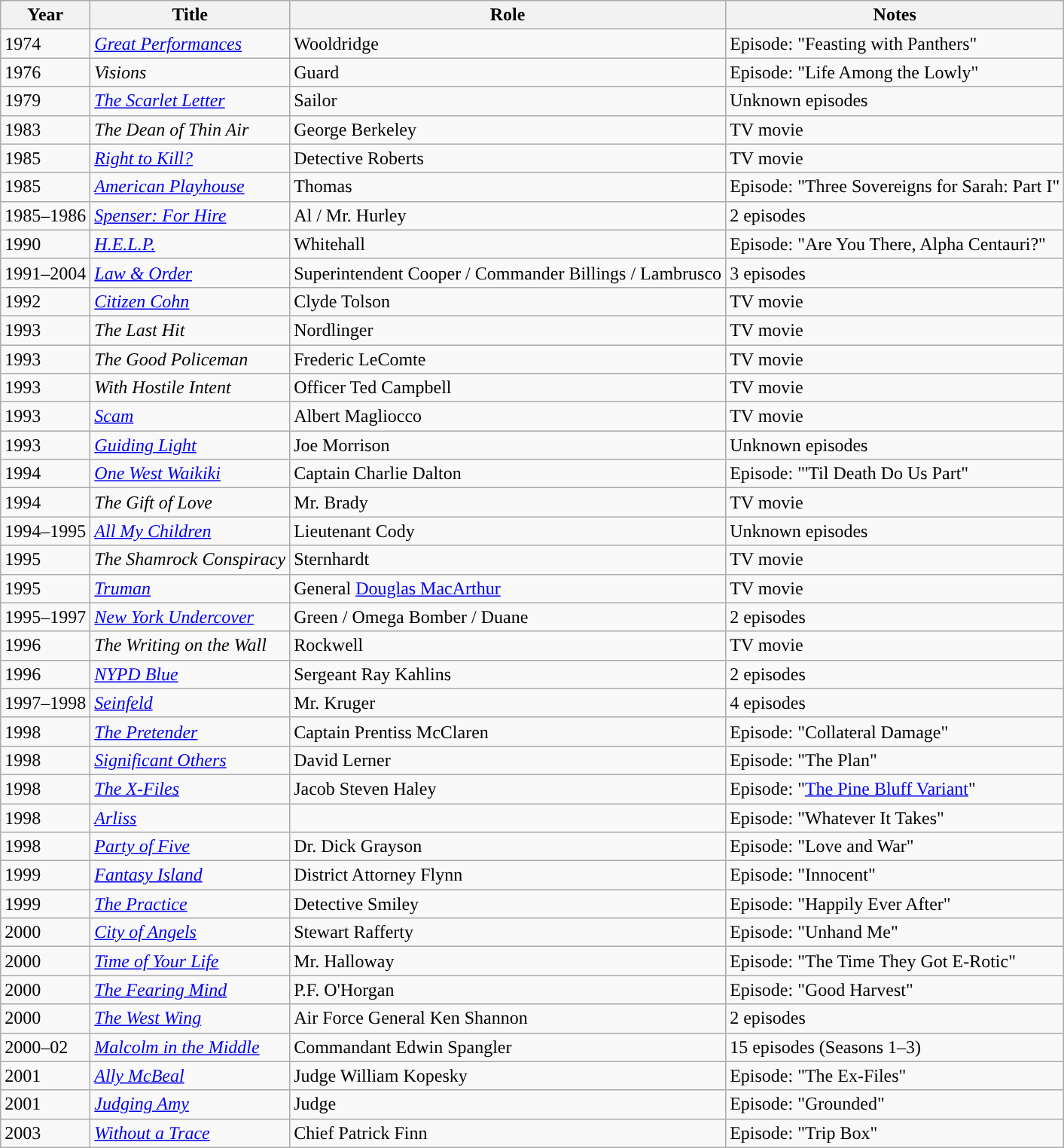<table class="wikitable sortable">
<tr>
<th>Year</th>
<th>Title</th>
<th>Role</th>
<th class="unsortable">Notes</th>
</tr>
<tr>
<td>1974</td>
<td><em><a href='#'>Great Performances</a></em></td>
<td>Wooldridge</td>
<td>Episode: "Feasting with Panthers"</td>
</tr>
<tr>
<td>1976</td>
<td><em>Visions</em></td>
<td>Guard</td>
<td>Episode: "Life Among the Lowly"</td>
</tr>
<tr>
<td>1979</td>
<td data-sort-value="Scarlet Letter, The"><em><a href='#'>The Scarlet Letter</a></em></td>
<td>Sailor</td>
<td>Unknown episodes</td>
</tr>
<tr>
<td>1983</td>
<td data-sort-value="Dean of Thin Air, The"><em>The Dean of Thin Air</em></td>
<td>George Berkeley</td>
<td>TV movie</td>
</tr>
<tr>
<td>1985</td>
<td><em><a href='#'>Right to Kill?</a></em></td>
<td>Detective Roberts</td>
<td>TV movie</td>
</tr>
<tr>
<td>1985</td>
<td><em><a href='#'>American Playhouse</a></em></td>
<td>Thomas</td>
<td>Episode: "Three Sovereigns for Sarah: Part I"</td>
</tr>
<tr>
<td>1985–1986</td>
<td><em><a href='#'>Spenser: For Hire</a></em></td>
<td>Al / Mr. Hurley</td>
<td>2 episodes</td>
</tr>
<tr>
<td>1990</td>
<td><em><a href='#'>H.E.L.P.</a></em></td>
<td>Whitehall</td>
<td>Episode: "Are You There, Alpha Centauri?"</td>
</tr>
<tr>
<td>1991–2004</td>
<td><em><a href='#'>Law & Order</a></em></td>
<td>Superintendent Cooper / Commander Billings / Lambrusco</td>
<td>3 episodes</td>
</tr>
<tr>
<td>1992</td>
<td><em><a href='#'>Citizen Cohn</a></em></td>
<td>Clyde Tolson</td>
<td>TV movie</td>
</tr>
<tr>
<td>1993</td>
<td data-sort-value="Last Hit, The"><em>The Last Hit</em></td>
<td>Nordlinger</td>
<td>TV movie</td>
</tr>
<tr>
<td>1993</td>
<td data-sort-value="Good Policeman, The"><em>The Good Policeman</em></td>
<td>Frederic LeComte</td>
<td>TV movie</td>
</tr>
<tr>
<td>1993</td>
<td><em>With Hostile Intent</em></td>
<td>Officer Ted Campbell</td>
<td>TV movie</td>
</tr>
<tr>
<td>1993</td>
<td><em><a href='#'>Scam</a></em></td>
<td>Albert Magliocco</td>
<td>TV movie</td>
</tr>
<tr>
<td>1993</td>
<td><em><a href='#'>Guiding Light</a></em></td>
<td>Joe Morrison</td>
<td>Unknown episodes</td>
</tr>
<tr>
<td>1994</td>
<td><em><a href='#'>One West Waikiki</a></em></td>
<td>Captain Charlie Dalton</td>
<td>Episode: "'Til Death Do Us Part"</td>
</tr>
<tr>
<td>1994</td>
<td data-sort-value="Gift of Love, The"><em>The Gift of Love</em></td>
<td>Mr. Brady</td>
<td>TV movie</td>
</tr>
<tr>
<td>1994–1995</td>
<td><em><a href='#'>All My Children</a></em></td>
<td>Lieutenant Cody</td>
<td>Unknown episodes</td>
</tr>
<tr>
<td>1995</td>
<td data-sort-value="Shamrock Conspiracy, The"><em>The Shamrock Conspiracy</em></td>
<td>Sternhardt</td>
<td>TV movie</td>
</tr>
<tr>
<td>1995</td>
<td><em><a href='#'>Truman</a></em></td>
<td>General <a href='#'>Douglas MacArthur</a></td>
<td>TV movie</td>
</tr>
<tr>
<td>1995–1997</td>
<td><em><a href='#'>New York Undercover</a></em></td>
<td>Green / Omega Bomber / Duane</td>
<td>2 episodes</td>
</tr>
<tr>
<td>1996</td>
<td data-sort-value="Writing on the Wall, The"><em>The Writing on the Wall</em></td>
<td>Rockwell</td>
<td>TV movie</td>
</tr>
<tr>
<td>1996</td>
<td><em><a href='#'>NYPD Blue</a></em></td>
<td>Sergeant Ray Kahlins</td>
<td>2 episodes</td>
</tr>
<tr>
<td>1997–1998</td>
<td><em><a href='#'>Seinfeld</a></em></td>
<td>Mr. Kruger</td>
<td>4 episodes</td>
</tr>
<tr>
<td>1998</td>
<td data-sort-value="Pretender, The"><em><a href='#'>The Pretender</a></em></td>
<td>Captain Prentiss McClaren</td>
<td>Episode: "Collateral Damage"</td>
</tr>
<tr>
<td>1998</td>
<td><em><a href='#'>Significant Others</a></em></td>
<td>David Lerner</td>
<td>Episode: "The Plan"</td>
</tr>
<tr>
<td>1998</td>
<td data-sort-value="X-Files, The"><em><a href='#'>The X-Files</a></em></td>
<td>Jacob Steven Haley</td>
<td>Episode: "<a href='#'>The Pine Bluff Variant</a>"</td>
</tr>
<tr>
<td>1998</td>
<td><em><a href='#'>Arliss</a></em></td>
<td></td>
<td>Episode: "Whatever It Takes"</td>
</tr>
<tr>
<td>1998</td>
<td><em><a href='#'>Party of Five</a></em></td>
<td>Dr. Dick Grayson</td>
<td>Episode: "Love and War"</td>
</tr>
<tr>
<td>1999</td>
<td><em><a href='#'>Fantasy Island</a></em></td>
<td>District Attorney Flynn</td>
<td>Episode: "Innocent"</td>
</tr>
<tr>
<td>1999</td>
<td data-sort-value="Practice, The"><em><a href='#'>The Practice</a></em></td>
<td>Detective Smiley</td>
<td>Episode: "Happily Ever After"</td>
</tr>
<tr>
<td>2000</td>
<td><em><a href='#'>City of Angels</a></em></td>
<td>Stewart Rafferty</td>
<td>Episode: "Unhand Me"</td>
</tr>
<tr>
<td>2000</td>
<td><em><a href='#'>Time of Your Life</a></em></td>
<td>Mr. Halloway</td>
<td>Episode: "The Time They Got E-Rotic"</td>
</tr>
<tr>
<td>2000</td>
<td data-sort-value="Fearing Mind, The"><em><a href='#'>The Fearing Mind</a></em></td>
<td>P.F. O'Horgan</td>
<td>Episode: "Good Harvest"</td>
</tr>
<tr>
<td>2000</td>
<td data-sort-value="West Wing, The"><em><a href='#'>The West Wing</a></em></td>
<td>Air Force General Ken Shannon</td>
<td>2 episodes</td>
</tr>
<tr>
<td>2000–02</td>
<td><em><a href='#'>Malcolm in the Middle</a></em></td>
<td>Commandant Edwin Spangler</td>
<td>15 episodes (Seasons 1–3)</td>
</tr>
<tr>
<td>2001</td>
<td><em><a href='#'>Ally McBeal</a></em></td>
<td>Judge William Kopesky</td>
<td>Episode: "The Ex-Files"</td>
</tr>
<tr>
<td>2001</td>
<td><em><a href='#'>Judging Amy</a></em></td>
<td>Judge</td>
<td>Episode: "Grounded"</td>
</tr>
<tr>
<td>2003</td>
<td><em><a href='#'>Without a Trace</a></em></td>
<td>Chief Patrick Finn</td>
<td>Episode: "Trip Box"</td>
</tr>
</table>
